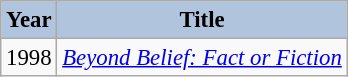<table class="wikitable" style="font-size:95%;">
<tr>
<th style="background:#B0C4DE;">Year</th>
<th style="background:#B0C4DE;">Title</th>
</tr>
<tr>
<td>1998</td>
<td><em><a href='#'>Beyond Belief: Fact or Fiction</a></em></td>
</tr>
</table>
